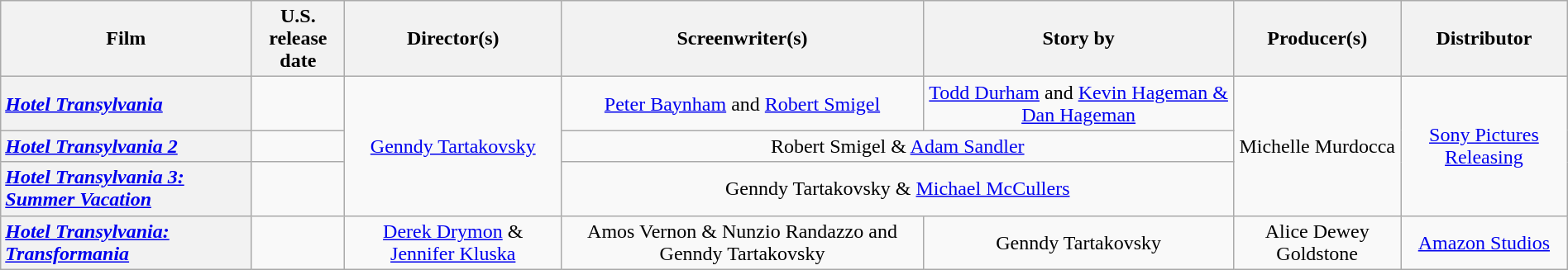<table class="wikitable plainrowheaders" style="text-align:center" width=100%>
<tr>
<th scope="col" style="width:16%;">Film</th>
<th scope="col">U.S. <br>release date</th>
<th scope="col">Director(s)</th>
<th scope="col">Screenwriter(s)</th>
<th scope="col">Story by</th>
<th scope="col">Producer(s)</th>
<th scope="col">Distributor</th>
</tr>
<tr>
<th scope="row" style="text-align:left"><em><a href='#'>Hotel Transylvania</a></em></th>
<td style="text-align:center"></td>
<td rowspan="3"><a href='#'>Genndy Tartakovsky</a></td>
<td><a href='#'>Peter Baynham</a> and <a href='#'>Robert Smigel</a></td>
<td><a href='#'>Todd Durham</a> and <a href='#'>Kevin Hageman & Dan Hageman</a></td>
<td rowspan="3">Michelle Murdocca</td>
<td rowspan="3"><a href='#'>Sony Pictures Releasing</a></td>
</tr>
<tr>
<th scope="row" style="text-align:left"><em><a href='#'>Hotel Transylvania 2</a></em></th>
<td style="text-align:center"></td>
<td colspan="2">Robert Smigel & <a href='#'>Adam Sandler</a></td>
</tr>
<tr>
<th scope="row" style="text-align:left"><em><a href='#'>Hotel Transylvania 3: Summer Vacation</a></em></th>
<td style="text-align:center"></td>
<td colspan="2">Genndy Tartakovsky & <a href='#'>Michael McCullers</a></td>
</tr>
<tr>
<th scope="row" style="text-align:left"><em><a href='#'>Hotel Transylvania: Transformania</a></em></th>
<td style="text-align:center"></td>
<td><a href='#'>Derek Drymon</a> & <a href='#'>Jennifer Kluska</a></td>
<td>Amos Vernon & Nunzio Randazzo and Genndy Tartakovsky</td>
<td>Genndy Tartakovsky</td>
<td>Alice Dewey Goldstone</td>
<td><a href='#'>Amazon Studios</a></td>
</tr>
</table>
